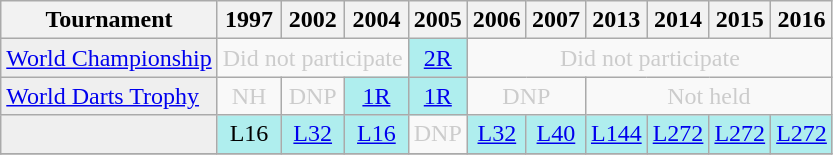<table class="wikitable">
<tr>
<th>Tournament</th>
<th>1997</th>
<th>2002</th>
<th>2004</th>
<th>2005</th>
<th>2006</th>
<th>2007</th>
<th>2013</th>
<th>2014</th>
<th>2015</th>
<th>2016</th>
</tr>
<tr>
<td style="background:#efefef;"><a href='#'>World Championship</a></td>
<td colspan="3" style="text-align:center; color:#ccc;">Did not participate</td>
<td style="text-align:center; background:#afeeee;"><a href='#'>2R</a></td>
<td colspan="7" style="text-align:center; color:#ccc;">Did not participate</td>
</tr>
<tr>
<td style="background:#efefef;"><a href='#'>World Darts Trophy</a></td>
<td style="text-align:center; color:#ccc;">NH</td>
<td style="text-align:center; color:#ccc;">DNP</td>
<td style="text-align:center; background:#afeeee;"><a href='#'>1R</a></td>
<td style="text-align:center; background:#afeeee;"><a href='#'>1R</a></td>
<td colspan="2" style="text-align:center; color:#ccc;">DNP</td>
<td colspan="5" style="text-align:center; color:#ccc;">Not held</td>
</tr>
<tr>
<td style="background:#efefef;"></td>
<td style="text-align:center; background:#afeeee;">L16</td>
<td style="text-align:center; background:#afeeee;"><a href='#'>L32</a></td>
<td style="text-align:center; background:#afeeee;"><a href='#'>L16</a></td>
<td style="text-align:center; color:#ccc;">DNP</td>
<td style="text-align:center; background:#afeeee;"><a href='#'>L32</a></td>
<td style="text-align:center; background:#afeeee;"><a href='#'>L40</a></td>
<td style="text-align:center; background:#afeeee;"><a href='#'>L144</a></td>
<td style="text-align:center; background:#afeeee;"><a href='#'>L272</a></td>
<td style="text-align:center; background:#afeeee;"><a href='#'>L272</a></td>
<td style="text-align:center; background:#afeeee;"><a href='#'>L272</a></td>
</tr>
<tr>
</tr>
</table>
